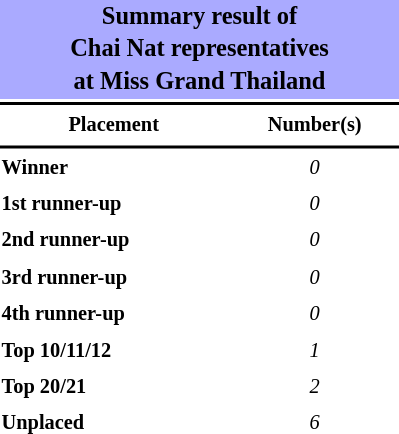<table style="width: 270px; font-size:85%; line-height:1.5em;">
<tr>
<th colspan="2" align="center" style="background:#AAF;"><big>Summary result of<br>Chai Nat representatives<br>at Miss Grand Thailand</big></th>
</tr>
<tr>
<td colspan="2" style="background:black"></td>
</tr>
<tr>
<th scope="col">Placement</th>
<th scope="col">Number(s)</th>
</tr>
<tr>
<td colspan="2" style="background:black"></td>
</tr>
<tr>
<td align="left"><strong>Winner</strong></td>
<td align="center"><em>0</em></td>
</tr>
<tr>
<td align="left"><strong>1st runner-up</strong></td>
<td align="center"><em>0</em></td>
</tr>
<tr>
<td align="left"><strong>2nd runner-up</strong></td>
<td align="center"><em>0</em></td>
</tr>
<tr>
<td align="left"><strong>3rd runner-up</strong></td>
<td align="center"><em>0</em></td>
</tr>
<tr>
<td align="left"><strong>4th runner-up</strong></td>
<td align="center"><em>0</em></td>
</tr>
<tr>
<td align="left"><strong>Top 10/11/12</strong></td>
<td align="center"><em>1</em></td>
</tr>
<tr>
<td align="left"><strong>Top 20/21</strong></td>
<td align="center"><em>2</em></td>
</tr>
<tr>
<td align="left"><strong>Unplaced</strong></td>
<td align="center"><em>6</em></td>
</tr>
</table>
